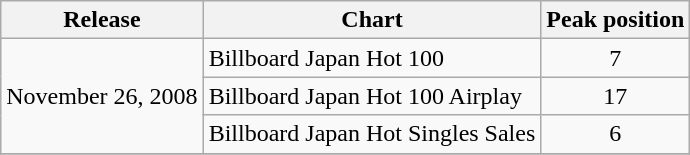<table class="wikitable">
<tr>
<th>Release</th>
<th>Chart</th>
<th>Peak position</th>
</tr>
<tr>
<td align="center" rowspan="3">November 26, 2008</td>
<td>Billboard Japan Hot 100</td>
<td align="center">7</td>
</tr>
<tr>
<td>Billboard Japan Hot 100 Airplay</td>
<td align="center">17</td>
</tr>
<tr>
<td>Billboard Japan Hot Singles Sales</td>
<td align="center">6</td>
</tr>
<tr>
</tr>
</table>
